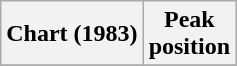<table class="wikitable sortable plainrowheaders">
<tr>
<th>Chart (1983)</th>
<th>Peak<br>position</th>
</tr>
<tr>
</tr>
</table>
